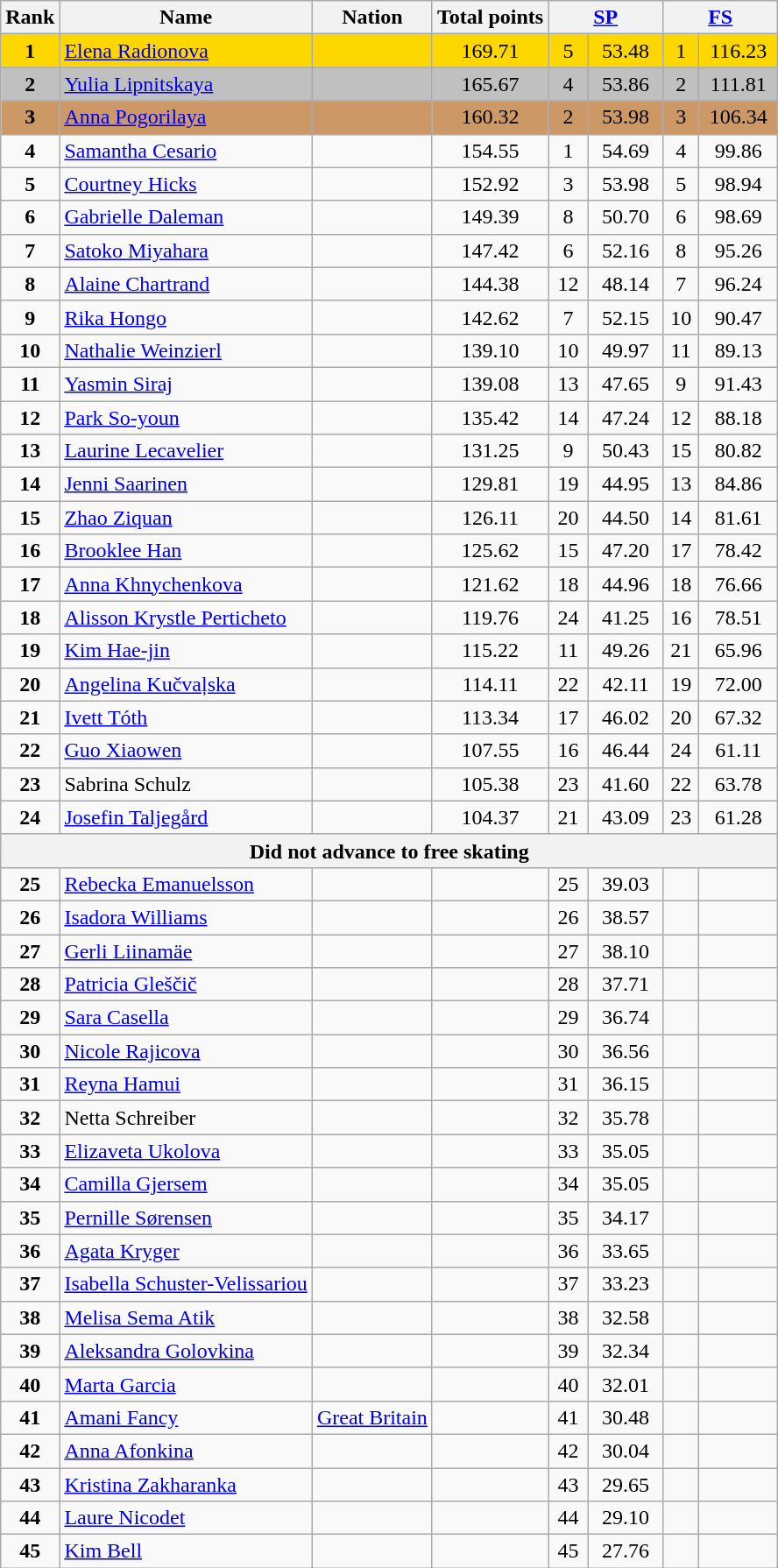<table class="wikitable sortable">
<tr>
<th>Rank</th>
<th>Name</th>
<th>Nation</th>
<th>Total points</th>
<th colspan="2" width="80px"><a href='#'>SP</a></th>
<th colspan="2" width="80px"><a href='#'>FS</a></th>
</tr>
<tr style="background-color: gold;">
<td style="text-align: center;"><strong>1</strong></td>
<td><a href='#'>Elena Radionova</a></td>
<td></td>
<td style="text-align: center;">169.71</td>
<td style="text-align: center;">5</td>
<td style="text-align: center;">53.48</td>
<td style="text-align: center;">1</td>
<td style="text-align: center;">116.23</td>
</tr>
<tr style="background-color: silver;">
<td style="text-align: center;"><strong>2</strong></td>
<td><a href='#'>Yulia Lipnitskaya</a></td>
<td></td>
<td style="text-align: center;">165.67</td>
<td style="text-align: center;">4</td>
<td style="text-align: center;">53.86</td>
<td style="text-align: center;">2</td>
<td style="text-align: center;">111.81</td>
</tr>
<tr style="background-color: #cc9966;">
<td style="text-align: center;"><strong>3</strong></td>
<td><a href='#'>Anna Pogorilaya</a></td>
<td></td>
<td style="text-align: center;">160.32</td>
<td style="text-align: center;">2</td>
<td style="text-align: center;">53.98</td>
<td style="text-align: center;">3</td>
<td style="text-align: center;">106.34</td>
</tr>
<tr>
<td style="text-align: center;"><strong>4</strong></td>
<td><a href='#'>Samantha Cesario</a></td>
<td></td>
<td style="text-align: center;">154.55</td>
<td style="text-align: center;">1</td>
<td style="text-align: center;">54.69</td>
<td style="text-align: center;">4</td>
<td style="text-align: center;">99.86</td>
</tr>
<tr>
<td style="text-align: center;"><strong>5</strong></td>
<td><a href='#'>Courtney Hicks</a></td>
<td></td>
<td style="text-align: center;">152.92</td>
<td style="text-align: center;">3</td>
<td style="text-align: center;">53.98</td>
<td style="text-align: center;">5</td>
<td style="text-align: center;">98.94</td>
</tr>
<tr>
<td style="text-align: center;"><strong>6</strong></td>
<td><a href='#'>Gabrielle Daleman</a></td>
<td></td>
<td style="text-align: center;">149.39</td>
<td style="text-align: center;">8</td>
<td style="text-align: center;">50.70</td>
<td style="text-align: center;">6</td>
<td style="text-align: center;">98.69</td>
</tr>
<tr>
<td style="text-align: center;"><strong>7</strong></td>
<td><a href='#'>Satoko Miyahara</a></td>
<td></td>
<td style="text-align: center;">147.42</td>
<td style="text-align: center;">6</td>
<td style="text-align: center;">52.16</td>
<td style="text-align: center;">8</td>
<td style="text-align: center;">95.26</td>
</tr>
<tr>
<td style="text-align: center;"><strong>8</strong></td>
<td><a href='#'>Alaine Chartrand</a></td>
<td></td>
<td style="text-align: center;">144.38</td>
<td style="text-align: center;">12</td>
<td style="text-align: center;">48.14</td>
<td style="text-align: center;">7</td>
<td style="text-align: center;">96.24</td>
</tr>
<tr>
<td style="text-align: center;"><strong>9</strong></td>
<td><a href='#'>Rika Hongo</a></td>
<td></td>
<td style="text-align: center;">142.62</td>
<td style="text-align: center;">7</td>
<td style="text-align: center;">52.15</td>
<td style="text-align: center;">10</td>
<td style="text-align: center;">90.47</td>
</tr>
<tr>
<td style="text-align: center;"><strong>10</strong></td>
<td><a href='#'>Nathalie Weinzierl</a></td>
<td></td>
<td style="text-align: center;">139.10</td>
<td style="text-align: center;">10</td>
<td style="text-align: center;">49.97</td>
<td style="text-align: center;">11</td>
<td style="text-align: center;">89.13</td>
</tr>
<tr>
<td style="text-align: center;"><strong>11</strong></td>
<td><a href='#'>Yasmin Siraj</a></td>
<td></td>
<td style="text-align: center;">139.08</td>
<td style="text-align: center;">13</td>
<td style="text-align: center;">47.65</td>
<td style="text-align: center;">9</td>
<td style="text-align: center;">91.43</td>
</tr>
<tr>
<td style="text-align: center;"><strong>12</strong></td>
<td><a href='#'>Park So-youn</a></td>
<td></td>
<td style="text-align: center;">135.42</td>
<td style="text-align: center;">14</td>
<td style="text-align: center;">47.24</td>
<td style="text-align: center;">12</td>
<td style="text-align: center;">88.18</td>
</tr>
<tr>
<td style="text-align: center;"><strong>13</strong></td>
<td><a href='#'>Laurine Lecavelier</a></td>
<td></td>
<td style="text-align: center;">131.25</td>
<td style="text-align: center;">9</td>
<td style="text-align: center;">50.43</td>
<td style="text-align: center;">15</td>
<td style="text-align: center;">80.82</td>
</tr>
<tr>
<td style="text-align: center;"><strong>14</strong></td>
<td><a href='#'>Jenni Saarinen</a></td>
<td></td>
<td style="text-align: center;">129.81</td>
<td style="text-align: center;">19</td>
<td style="text-align: center;">44.95</td>
<td style="text-align: center;">13</td>
<td style="text-align: center;">84.86</td>
</tr>
<tr>
<td style="text-align: center;"><strong>15</strong></td>
<td><a href='#'>Zhao Ziquan</a></td>
<td></td>
<td style="text-align: center;">126.11</td>
<td style="text-align: center;">20</td>
<td style="text-align: center;">44.50</td>
<td style="text-align: center;">14</td>
<td style="text-align: center;">81.61</td>
</tr>
<tr>
<td style="text-align: center;"><strong>16</strong></td>
<td><a href='#'>Brooklee Han</a></td>
<td></td>
<td style="text-align: center;">125.62</td>
<td style="text-align: center;">15</td>
<td style="text-align: center;">47.20</td>
<td style="text-align: center;">17</td>
<td style="text-align: center;">78.42</td>
</tr>
<tr>
<td style="text-align: center;"><strong>17</strong></td>
<td><a href='#'>Anna Khnychenkova</a></td>
<td></td>
<td style="text-align: center;">121.62</td>
<td style="text-align: center;">18</td>
<td style="text-align: center;">44.96</td>
<td style="text-align: center;">18</td>
<td style="text-align: center;">76.66</td>
</tr>
<tr>
<td style="text-align: center;"><strong>18</strong></td>
<td><a href='#'>Alisson Krystle Perticheto</a></td>
<td></td>
<td style="text-align: center;">119.76</td>
<td style="text-align: center;">24</td>
<td style="text-align: center;">41.25</td>
<td style="text-align: center;">16</td>
<td style="text-align: center;">78.51</td>
</tr>
<tr>
<td style="text-align: center;"><strong>19</strong></td>
<td><a href='#'>Kim Hae-jin</a></td>
<td></td>
<td style="text-align: center;">115.22</td>
<td style="text-align: center;">11</td>
<td style="text-align: center;">49.26</td>
<td style="text-align: center;">21</td>
<td style="text-align: center;">65.96</td>
</tr>
<tr>
<td style="text-align: center;"><strong>20</strong></td>
<td><a href='#'>Angelina Kučvaļska</a></td>
<td></td>
<td style="text-align: center;">114.11</td>
<td style="text-align: center;">22</td>
<td style="text-align: center;">42.11</td>
<td style="text-align: center;">19</td>
<td style="text-align: center;">72.00</td>
</tr>
<tr>
<td style="text-align: center;"><strong>21</strong></td>
<td><a href='#'>Ivett Tóth</a></td>
<td></td>
<td style="text-align: center;">113.34</td>
<td style="text-align: center;">17</td>
<td style="text-align: center;">46.02</td>
<td style="text-align: center;">20</td>
<td style="text-align: center;">67.32</td>
</tr>
<tr>
<td style="text-align: center;"><strong>22</strong></td>
<td><a href='#'>Guo Xiaowen</a></td>
<td></td>
<td style="text-align: center;">107.55</td>
<td style="text-align: center;">16</td>
<td style="text-align: center;">46.44</td>
<td style="text-align: center;">24</td>
<td style="text-align: center;">61.11</td>
</tr>
<tr>
<td style="text-align: center;"><strong>23</strong></td>
<td>Sabrina Schulz</td>
<td></td>
<td style="text-align: center;">105.38</td>
<td style="text-align: center;">23</td>
<td style="text-align: center;">41.60</td>
<td style="text-align: center;">22</td>
<td style="text-align: center;">63.78</td>
</tr>
<tr>
<td style="text-align: center;"><strong>24</strong></td>
<td><a href='#'>Josefin Taljegård</a></td>
<td></td>
<td style="text-align: center;">104.37</td>
<td style="text-align: center;">21</td>
<td style="text-align: center;">43.09</td>
<td style="text-align: center;">23</td>
<td style="text-align: center;">61.28</td>
</tr>
<tr>
<th colspan=10>Did not advance to free skating</th>
</tr>
<tr>
<td style="text-align: center;"><strong>25</strong></td>
<td><a href='#'>Rebecka Emanuelsson</a></td>
<td></td>
<td style="text-align: center;"></td>
<td style="text-align: center;">25</td>
<td style="text-align: center;">39.03</td>
<td style="text-align: center;"></td>
<td style="text-align: center;"></td>
</tr>
<tr>
<td style="text-align: center;"><strong>26</strong></td>
<td><a href='#'>Isadora Williams</a></td>
<td></td>
<td style="text-align: center;"></td>
<td style="text-align: center;">26</td>
<td style="text-align: center;">38.57</td>
<td style="text-align: center;"></td>
<td style="text-align: center;"></td>
</tr>
<tr>
<td style="text-align: center;"><strong>27</strong></td>
<td><a href='#'>Gerli Liinamäe</a></td>
<td></td>
<td style="text-align: center;"></td>
<td style="text-align: center;">27</td>
<td style="text-align: center;">38.10</td>
<td style="text-align: center;"></td>
<td style="text-align: center;"></td>
</tr>
<tr>
<td style="text-align: center;"><strong>28</strong></td>
<td><a href='#'>Patricia Gleščič</a></td>
<td></td>
<td style="text-align: center;"></td>
<td style="text-align: center;">28</td>
<td style="text-align: center;">37.71</td>
<td style="text-align: center;"></td>
<td style="text-align: center;"></td>
</tr>
<tr>
<td style="text-align: center;"><strong>29</strong></td>
<td><a href='#'>Sara Casella</a></td>
<td></td>
<td style="text-align: center;"></td>
<td style="text-align: center;">29</td>
<td style="text-align: center;">36.74</td>
<td style="text-align: center;"></td>
<td style="text-align: center;"></td>
</tr>
<tr>
<td style="text-align: center;"><strong>30</strong></td>
<td><a href='#'>Nicole Rajicova</a></td>
<td></td>
<td style="text-align: center;"></td>
<td style="text-align: center;">30</td>
<td style="text-align: center;">36.56</td>
<td style="text-align: center;"></td>
<td style="text-align: center;"></td>
</tr>
<tr>
<td style="text-align: center;"><strong>31</strong></td>
<td><a href='#'>Reyna Hamui</a></td>
<td></td>
<td style="text-align: center;"></td>
<td style="text-align: center;">31</td>
<td style="text-align: center;">36.15</td>
<td style="text-align: center;"></td>
<td style="text-align: center;"></td>
</tr>
<tr>
<td style="text-align: center;"><strong>32</strong></td>
<td>Netta Schreiber</td>
<td></td>
<td style="text-align: center;"></td>
<td style="text-align: center;">32</td>
<td style="text-align: center;">35.78</td>
<td style="text-align: center;"></td>
<td style="text-align: center;"></td>
</tr>
<tr>
<td style="text-align: center;"><strong>33</strong></td>
<td><a href='#'>Elizaveta Ukolova</a></td>
<td></td>
<td style="text-align: center;"></td>
<td style="text-align: center;">33</td>
<td style="text-align: center;">35.05</td>
<td style="text-align: center;"></td>
<td style="text-align: center;"></td>
</tr>
<tr>
<td style="text-align: center;"><strong>34</strong></td>
<td><a href='#'>Camilla Gjersem</a></td>
<td></td>
<td style="text-align: center;"></td>
<td style="text-align: center;">34</td>
<td style="text-align: center;">35.05</td>
<td style="text-align: center;"></td>
<td style="text-align: center;"></td>
</tr>
<tr>
<td style="text-align: center;"><strong>35</strong></td>
<td><a href='#'>Pernille Sørensen</a></td>
<td></td>
<td style="text-align: center;"></td>
<td style="text-align: center;">35</td>
<td style="text-align: center;">34.17</td>
<td style="text-align: center;"></td>
<td style="text-align: center;"></td>
</tr>
<tr>
<td style="text-align: center;"><strong>36</strong></td>
<td><a href='#'>Agata Kryger</a></td>
<td></td>
<td style="text-align: center;"></td>
<td style="text-align: center;">36</td>
<td style="text-align: center;">33.65</td>
<td style="text-align: center;"></td>
<td style="text-align: center;"></td>
</tr>
<tr>
<td style="text-align: center;"><strong>37</strong></td>
<td><a href='#'>Isabella Schuster-Velissariou</a></td>
<td></td>
<td style="text-align: center;"></td>
<td style="text-align: center;">37</td>
<td style="text-align: center;">33.23</td>
<td style="text-align: center;"></td>
<td style="text-align: center;"></td>
</tr>
<tr>
<td style="text-align: center;"><strong>38</strong></td>
<td><a href='#'>Melisa Sema Atik</a></td>
<td></td>
<td style="text-align: center;"></td>
<td style="text-align: center;">38</td>
<td style="text-align: center;">32.58</td>
<td style="text-align: center;"></td>
<td style="text-align: center;"></td>
</tr>
<tr>
<td style="text-align: center;"><strong>39</strong></td>
<td><a href='#'>Aleksandra Golovkina</a></td>
<td></td>
<td style="text-align: center;"></td>
<td style="text-align: center;">39</td>
<td style="text-align: center;">32.34</td>
<td style="text-align: center;"></td>
<td style="text-align: center;"></td>
</tr>
<tr>
<td style="text-align: center;"><strong>40</strong></td>
<td><a href='#'>Marta Garcia</a></td>
<td></td>
<td style="text-align: center;"></td>
<td style="text-align: center;">40</td>
<td style="text-align: center;">32.01</td>
<td style="text-align: center;"></td>
<td style="text-align: center;"></td>
</tr>
<tr>
<td style="text-align: center;"><strong>41</strong></td>
<td><a href='#'>Amani Fancy</a></td>
<td> <a href='#'>Great Britain</a></td>
<td style="text-align: center;"></td>
<td style="text-align: center;">41</td>
<td style="text-align: center;">30.48</td>
<td style="text-align: center;"></td>
<td style="text-align: center;"></td>
</tr>
<tr>
<td style="text-align: center;"><strong>42</strong></td>
<td><a href='#'>Anna Afonkina</a></td>
<td></td>
<td style="text-align: center;"></td>
<td style="text-align: center;">42</td>
<td style="text-align: center;">30.04</td>
<td style="text-align: center;"></td>
<td style="text-align: center;"></td>
</tr>
<tr>
<td style="text-align: center;"><strong>43</strong></td>
<td><a href='#'>Kristina Zakharanka</a></td>
<td></td>
<td style="text-align: center;"></td>
<td style="text-align: center;">43</td>
<td style="text-align: center;">29.65</td>
<td style="text-align: center;"></td>
<td style="text-align: center;"></td>
</tr>
<tr>
<td style="text-align: center;"><strong>44</strong></td>
<td><a href='#'>Laure Nicodet</a></td>
<td></td>
<td style="text-align: center;"></td>
<td style="text-align: center;">44</td>
<td style="text-align: center;">29.10</td>
<td style="text-align: center;"></td>
<td style="text-align: center;"></td>
</tr>
<tr>
<td style="text-align: center;"><strong>45</strong></td>
<td><a href='#'>Kim Bell</a></td>
<td></td>
<td style="text-align: center;"></td>
<td style="text-align: center;">45</td>
<td style="text-align: center;">27.76</td>
<td style="text-align: center;"></td>
<td style="text-align: center;"></td>
</tr>
</table>
